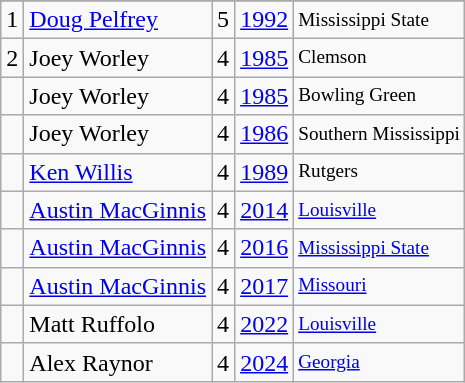<table class="wikitable">
<tr>
</tr>
<tr>
<td>1</td>
<td><a href='#'>Doug Pelfrey</a></td>
<td>5</td>
<td><a href='#'>1992</a></td>
<td style="font-size:80%;">Mississippi State</td>
</tr>
<tr>
<td>2</td>
<td>Joey Worley</td>
<td>4</td>
<td><a href='#'>1985</a></td>
<td style="font-size:80%;">Clemson</td>
</tr>
<tr>
<td></td>
<td>Joey Worley</td>
<td>4</td>
<td><a href='#'>1985</a></td>
<td style="font-size:80%;">Bowling Green</td>
</tr>
<tr>
<td></td>
<td>Joey Worley</td>
<td>4</td>
<td><a href='#'>1986</a></td>
<td style="font-size:80%;">Southern Mississippi</td>
</tr>
<tr>
<td></td>
<td><a href='#'>Ken Willis</a></td>
<td>4</td>
<td><a href='#'>1989</a></td>
<td style="font-size:80%;">Rutgers</td>
</tr>
<tr>
<td></td>
<td><a href='#'>Austin MacGinnis</a></td>
<td>4</td>
<td><a href='#'>2014</a></td>
<td style="font-size:80%;"><a href='#'>Louisville</a></td>
</tr>
<tr>
<td></td>
<td><a href='#'>Austin MacGinnis</a></td>
<td>4</td>
<td><a href='#'>2016</a></td>
<td style="font-size:80%;"><a href='#'>Mississippi State</a></td>
</tr>
<tr>
<td></td>
<td><a href='#'>Austin MacGinnis</a></td>
<td>4</td>
<td><a href='#'>2017</a></td>
<td style="font-size:80%;"><a href='#'>Missouri</a></td>
</tr>
<tr>
<td></td>
<td>Matt Ruffolo</td>
<td>4</td>
<td><a href='#'>2022</a></td>
<td style="font-size:80%;"><a href='#'>Louisville</a></td>
</tr>
<tr>
<td></td>
<td>Alex Raynor</td>
<td>4</td>
<td><a href='#'>2024</a></td>
<td style="font-size:80%;"><a href='#'>Georgia</a></td>
</tr>
</table>
